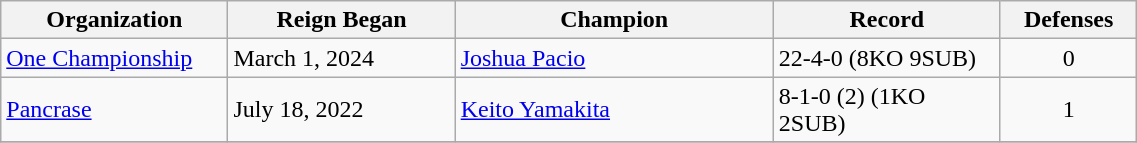<table class="wikitable" style="width:60%;">
<tr>
<th style="width:20%;">Organization</th>
<th style="width:20%;">Reign Began</th>
<th style="width:28%;">Champion</th>
<th style="width:20%;">Record</th>
<th style="width:12%;">Defenses</th>
</tr>
<tr>
<td><a href='#'>One Championship</a></td>
<td>March 1, 2024</td>
<td> <a href='#'>Joshua Pacio</a></td>
<td>22-4-0 (8KO 9SUB)</td>
<td align=center>0</td>
</tr>
<tr>
<td><a href='#'>Pancrase</a></td>
<td>July 18, 2022</td>
<td> <a href='#'>Keito Yamakita</a></td>
<td>8-1-0 (2) (1KO 2SUB)</td>
<td align=center>1</td>
</tr>
<tr>
</tr>
</table>
